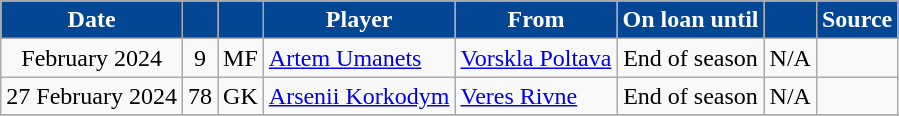<table class="wikitable plainrowheaders sortable" sortable" style="text-align:center">
<tr>
<th scope="col" style="background-color:#034694;color:#FFFFFF">Date</th>
<th scope="col" style="background-color:#034694;color:#FFFFFF"></th>
<th scope="col" style="background-color:#034694;color:#FFFFFF"></th>
<th scope="col" style="background-color:#034694;color:#FFFFFF">Player</th>
<th scope="col" style="background-color:#034694;color:#FFFFFF">From</th>
<th scope="col" style="background-color:#034694;color:#FFFFFF">On loan until</th>
<th scope="col" style="background-color:#034694;color:#FFFFFF" data-sort-type="currency"></th>
<th scope="col" class="unsortable" style="background-color:#034694;color:#FFFFFF">Source</th>
</tr>
<tr>
<td>February 2024</td>
<td>9</td>
<td>MF</td>
<td align=left> <a href='#'>Artem Umanets</a></td>
<td align=left> <a href='#'>Vorskla Poltava</a></td>
<td>End of season</td>
<td>N/A</td>
<td></td>
</tr>
<tr>
<td>27 February 2024</td>
<td>78</td>
<td>GK</td>
<td align=left> <a href='#'>Arsenii Korkodym</a></td>
<td align=left> <a href='#'>Veres Rivne</a></td>
<td>End of season</td>
<td>N/A</td>
<td></td>
</tr>
<tr>
</tr>
</table>
